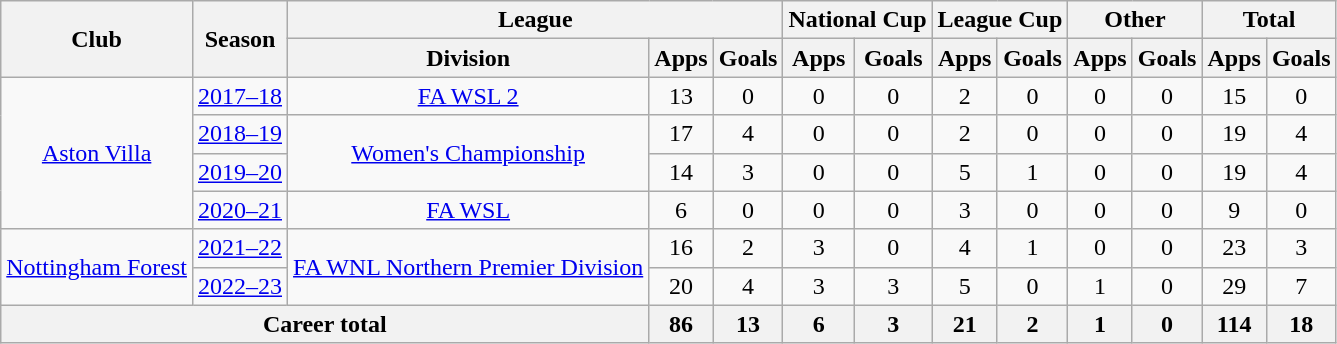<table class="wikitable" style="text-align: center">
<tr>
<th rowspan="2">Club</th>
<th rowspan="2">Season</th>
<th colspan="3">League</th>
<th colspan="2">National Cup</th>
<th colspan="2">League Cup</th>
<th colspan="2">Other</th>
<th colspan="2">Total</th>
</tr>
<tr>
<th>Division</th>
<th>Apps</th>
<th>Goals</th>
<th>Apps</th>
<th>Goals</th>
<th>Apps</th>
<th>Goals</th>
<th>Apps</th>
<th>Goals</th>
<th>Apps</th>
<th>Goals</th>
</tr>
<tr>
<td rowspan="4"><a href='#'>Aston Villa</a></td>
<td><a href='#'>2017–18</a></td>
<td><a href='#'>FA WSL 2</a></td>
<td>13</td>
<td>0</td>
<td>0</td>
<td>0</td>
<td>2</td>
<td>0</td>
<td>0</td>
<td>0</td>
<td>15</td>
<td>0</td>
</tr>
<tr>
<td><a href='#'>2018–19</a></td>
<td rowspan="2"><a href='#'>Women's Championship</a></td>
<td>17</td>
<td>4</td>
<td>0</td>
<td>0</td>
<td>2</td>
<td>0</td>
<td>0</td>
<td>0</td>
<td>19</td>
<td>4</td>
</tr>
<tr>
<td><a href='#'>2019–20</a></td>
<td>14</td>
<td>3</td>
<td>0</td>
<td>0</td>
<td>5</td>
<td>1</td>
<td>0</td>
<td>0</td>
<td>19</td>
<td>4</td>
</tr>
<tr>
<td><a href='#'>2020–21</a></td>
<td><a href='#'>FA WSL</a></td>
<td>6</td>
<td>0</td>
<td>0</td>
<td>0</td>
<td>3</td>
<td>0</td>
<td>0</td>
<td>0</td>
<td>9</td>
<td>0</td>
</tr>
<tr>
<td rowspan="2"><a href='#'>Nottingham Forest</a></td>
<td><a href='#'>2021–22</a></td>
<td rowspan="2"><a href='#'>FA WNL Northern Premier Division</a></td>
<td>16</td>
<td>2</td>
<td>3</td>
<td>0</td>
<td>4</td>
<td>1</td>
<td>0</td>
<td>0</td>
<td>23</td>
<td>3</td>
</tr>
<tr>
<td><a href='#'>2022–23</a></td>
<td>20</td>
<td>4</td>
<td>3</td>
<td>3</td>
<td>5</td>
<td>0</td>
<td>1</td>
<td>0</td>
<td>29</td>
<td>7</td>
</tr>
<tr>
<th colspan="3"><strong>Career total</strong></th>
<th>86</th>
<th>13</th>
<th>6</th>
<th>3</th>
<th>21</th>
<th>2</th>
<th>1</th>
<th>0</th>
<th>114</th>
<th>18</th>
</tr>
</table>
